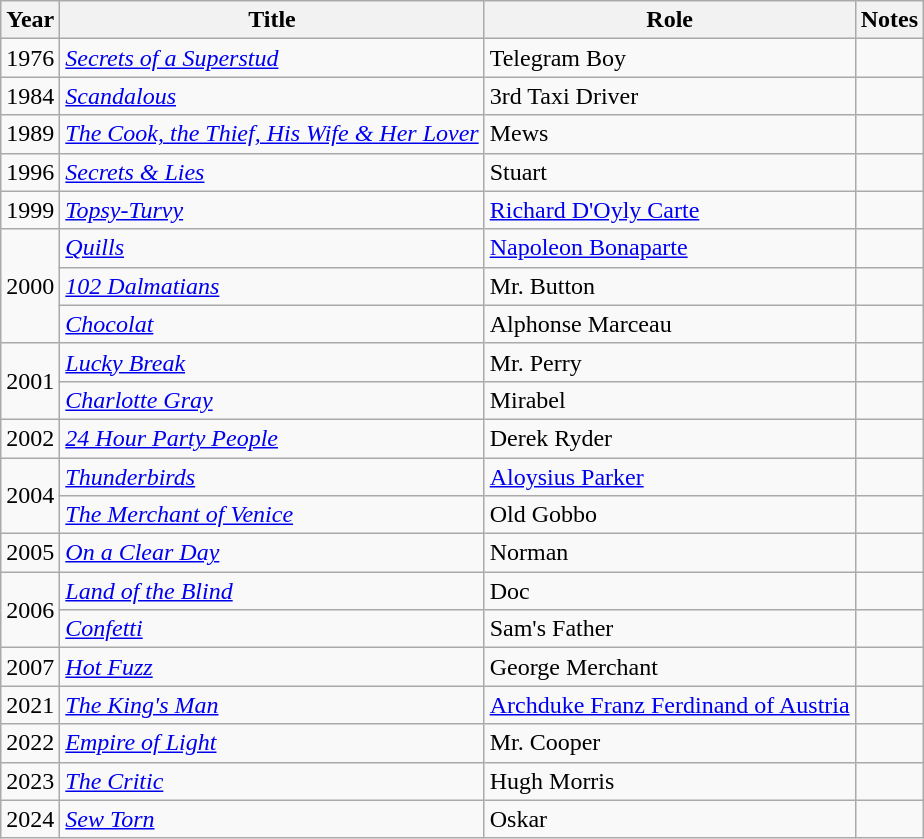<table class="wikitable sortable">
<tr>
<th>Year</th>
<th>Title</th>
<th>Role</th>
<th>Notes</th>
</tr>
<tr>
<td>1976</td>
<td><em><a href='#'>Secrets of a Superstud</a></em></td>
<td>Telegram Boy</td>
<td></td>
</tr>
<tr>
<td>1984</td>
<td><em><a href='#'>Scandalous</a></em></td>
<td>3rd Taxi Driver</td>
<td></td>
</tr>
<tr>
<td>1989</td>
<td><em><a href='#'>The Cook, the Thief, His Wife & Her Lover</a></em></td>
<td>Mews</td>
<td></td>
</tr>
<tr>
<td>1996</td>
<td><em><a href='#'>Secrets & Lies</a></em></td>
<td>Stuart</td>
<td></td>
</tr>
<tr>
<td>1999</td>
<td><em><a href='#'>Topsy-Turvy</a></em></td>
<td><a href='#'>Richard D'Oyly Carte</a></td>
<td></td>
</tr>
<tr>
<td rowspan=3>2000</td>
<td><em><a href='#'>Quills</a></em></td>
<td><a href='#'>Napoleon Bonaparte</a></td>
<td></td>
</tr>
<tr>
<td><em><a href='#'>102 Dalmatians</a></em></td>
<td>Mr. Button</td>
<td></td>
</tr>
<tr>
<td><em><a href='#'>Chocolat</a></em></td>
<td>Alphonse Marceau</td>
<td></td>
</tr>
<tr>
<td rowspan=2>2001</td>
<td><em><a href='#'>Lucky Break</a></em></td>
<td>Mr. Perry</td>
<td></td>
</tr>
<tr>
<td><em><a href='#'>Charlotte Gray</a></em></td>
<td>Mirabel</td>
<td></td>
</tr>
<tr>
<td>2002</td>
<td><em><a href='#'>24 Hour Party People</a></em></td>
<td>Derek Ryder</td>
<td></td>
</tr>
<tr>
<td rowspan=2>2004</td>
<td><em><a href='#'>Thunderbirds</a></em></td>
<td><a href='#'>Aloysius Parker</a></td>
<td></td>
</tr>
<tr>
<td><em><a href='#'>The Merchant of Venice</a></em></td>
<td>Old Gobbo</td>
<td></td>
</tr>
<tr>
<td>2005</td>
<td><em><a href='#'>On a Clear Day</a></em></td>
<td>Norman</td>
<td></td>
</tr>
<tr>
<td rowspan=2>2006</td>
<td><em><a href='#'>Land of the Blind</a></em></td>
<td>Doc</td>
<td></td>
</tr>
<tr>
<td><em><a href='#'>Confetti</a></em></td>
<td>Sam's Father</td>
<td></td>
</tr>
<tr>
<td>2007</td>
<td><em><a href='#'>Hot Fuzz</a></em></td>
<td>George Merchant</td>
<td></td>
</tr>
<tr>
<td>2021</td>
<td><em><a href='#'>The King's Man</a></em></td>
<td><a href='#'>Archduke Franz Ferdinand of Austria</a></td>
<td></td>
</tr>
<tr>
<td>2022</td>
<td><em><a href='#'>Empire of Light</a></em></td>
<td>Mr. Cooper</td>
<td></td>
</tr>
<tr>
<td>2023</td>
<td><em><a href='#'>The Critic</a></em></td>
<td>Hugh Morris</td>
<td></td>
</tr>
<tr>
<td>2024</td>
<td><em><a href='#'>Sew Torn</a></em></td>
<td>Oskar</td>
<td></td>
</tr>
</table>
